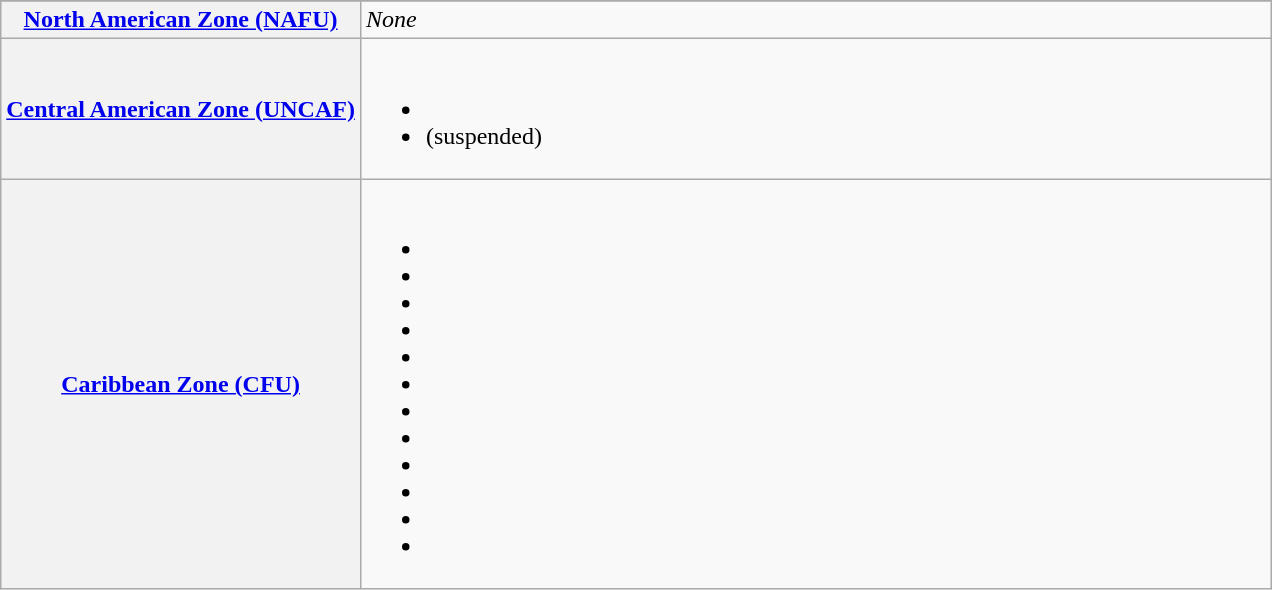<table class="wikitable">
<tr>
</tr>
<tr>
<th><a href='#'>North American Zone (NAFU)</a></th>
<td valign=top width=600><em>None</em></td>
</tr>
<tr>
<th><a href='#'>Central American Zone (UNCAF)</a></th>
<td valign=top><br><ul><li></li><li> (suspended)</li></ul></td>
</tr>
<tr>
<th><a href='#'>Caribbean Zone (CFU)</a></th>
<td valign=top><br><ul><li></li><li></li><li></li><li></li><li></li><li></li><li></li><li></li><li></li><li></li><li></li><li></li></ul></td>
</tr>
</table>
